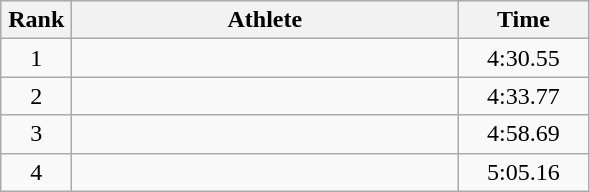<table class=wikitable style="text-align:center">
<tr>
<th width=40>Rank</th>
<th width=250>Athlete</th>
<th width=80>Time</th>
</tr>
<tr>
<td>1</td>
<td align=left></td>
<td>4:30.55</td>
</tr>
<tr>
<td>2</td>
<td align=left></td>
<td>4:33.77</td>
</tr>
<tr>
<td>3</td>
<td align=left></td>
<td>4:58.69</td>
</tr>
<tr>
<td>4</td>
<td align=left></td>
<td>5:05.16</td>
</tr>
</table>
